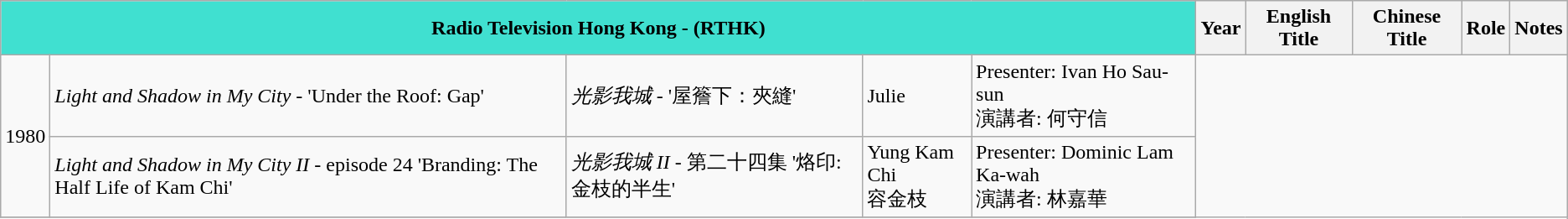<table class="wikitable sortable">
<tr>
<th colspan=5 style="background: turquoise;">Radio Television Hong Kong - (RTHK)</th>
<th>Year</th>
<th>English Title</th>
<th>Chinese Title</th>
<th>Role</th>
<th>Notes</th>
</tr>
<tr>
<td rowspan="2">1980</td>
<td><em>Light and Shadow in My City</em> - 'Under the Roof: Gap'</td>
<td><em>光影我城</em> - '屋簷下：夾縫'</td>
<td>Julie</td>
<td>Presenter: Ivan Ho Sau-sun<br>演講者: 何守信<br></td>
</tr>
<tr>
<td><em>Light and Shadow in My City II</em> - episode 24 'Branding: The Half Life of Kam Chi'</td>
<td><em>光影我城 II</em> - 第二十四集 '烙印: 金枝的半生'</td>
<td>Yung Kam Chi<br>容金枝<br></td>
<td>Presenter: Dominic Lam Ka-wah <br>演講者: 林嘉華<br></td>
</tr>
<tr>
</tr>
</table>
